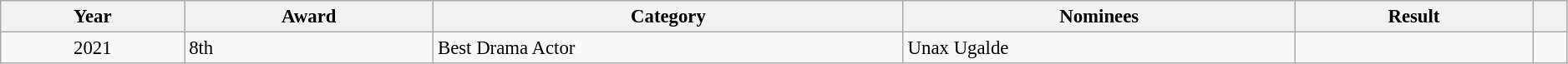<table class="wikitable sortable plainrowheaders" style="font-size:95%; width:99%;">
<tr>
<th>Year</th>
<th>Award</th>
<th style="width:30%;">Category</th>
<th style="width:25%;">Nominees</th>
<th>Result</th>
<th scope="col" class="unsortable"></th>
</tr>
<tr>
<td align = "center">2021</td>
<td>8th </td>
<td>Best Drama Actor</td>
<td>Unax Ugalde</td>
<td></td>
<td align = "center"></td>
</tr>
</table>
